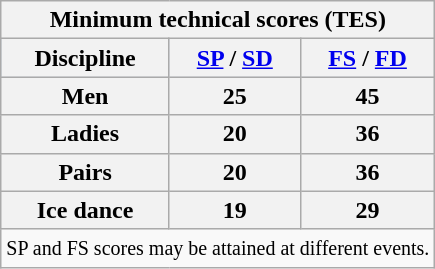<table class="wikitable">
<tr>
<th colspan=3 align=center>Minimum technical scores (TES)</th>
</tr>
<tr bgcolor=b0c4de align=center>
<th>Discipline</th>
<th><a href='#'>SP</a> / <a href='#'>SD</a></th>
<th><a href='#'>FS</a> / <a href='#'>FD</a></th>
</tr>
<tr>
<th>Men</th>
<th>25</th>
<th>45</th>
</tr>
<tr>
<th>Ladies</th>
<th>20</th>
<th>36</th>
</tr>
<tr>
<th>Pairs</th>
<th>20</th>
<th>36</th>
</tr>
<tr>
<th>Ice dance</th>
<th>19</th>
<th>29</th>
</tr>
<tr>
<td colspan=3 align=center><small> SP and FS scores may be attained at different events. </small></td>
</tr>
</table>
